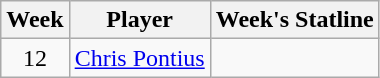<table class=wikitable>
<tr>
<th>Week</th>
<th>Player</th>
<th>Week's Statline</th>
</tr>
<tr>
<td align=center>12</td>
<td> <a href='#'>Chris Pontius</a></td>
<td> </td>
</tr>
</table>
